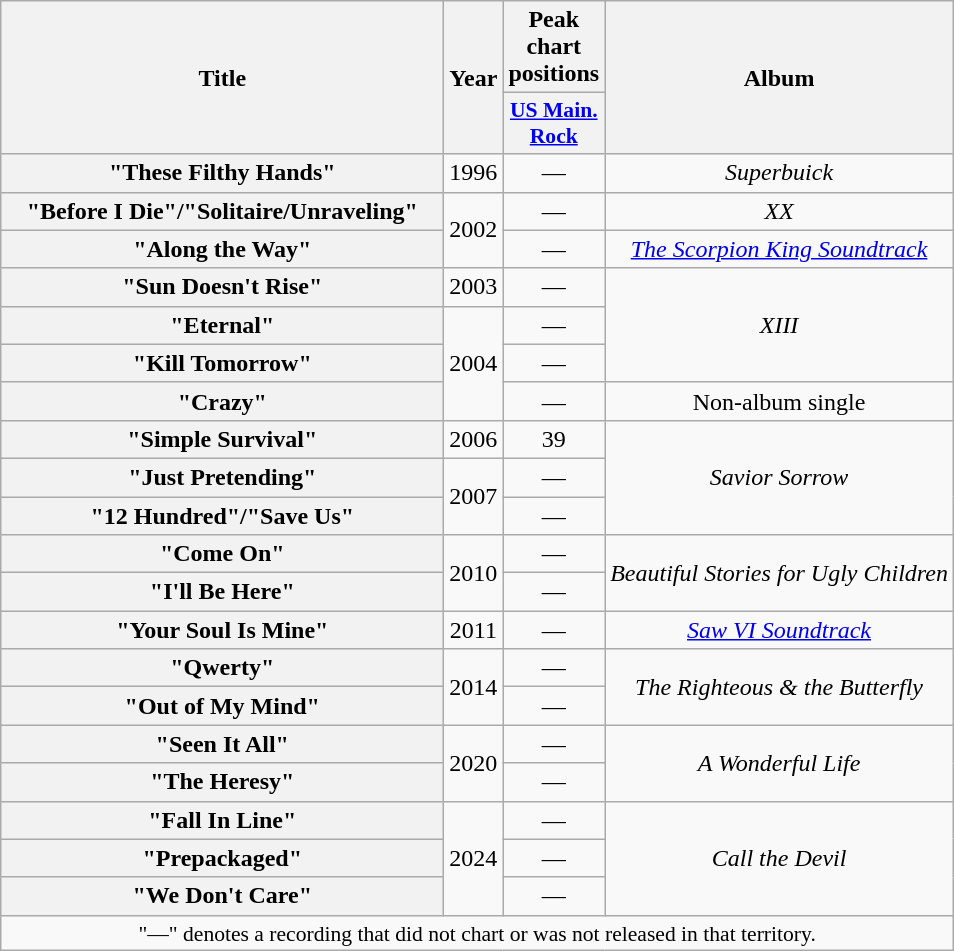<table class="wikitable plainrowheaders" style="text-align:center;">
<tr>
<th scope="col" rowspan="2" style="width:18em;">Title</th>
<th scope="col" rowspan="2">Year</th>
<th scope="col" colspan="1">Peak chart positions</th>
<th scope="col" rowspan="2">Album</th>
</tr>
<tr>
<th scope="col" style="width:3em;font-size:90%;"><a href='#'>US Main. Rock</a><br></th>
</tr>
<tr>
<th scope="row">"These Filthy Hands"</th>
<td>1996</td>
<td>—</td>
<td><em>Superbuick</em></td>
</tr>
<tr>
<th scope="row">"Before I Die"/"Solitaire/Unraveling"</th>
<td rowspan="2">2002</td>
<td>—</td>
<td><em>XX</em></td>
</tr>
<tr>
<th scope="row">"Along the Way"</th>
<td>—</td>
<td><em><a href='#'>The Scorpion King Soundtrack</a></em></td>
</tr>
<tr>
<th scope="row">"Sun Doesn't Rise"</th>
<td>2003</td>
<td>—</td>
<td rowspan="3"><em>XIII</em></td>
</tr>
<tr>
<th scope="row">"Eternal"</th>
<td rowspan="3">2004</td>
<td>—</td>
</tr>
<tr>
<th scope="row">"Kill Tomorrow"</th>
<td>—</td>
</tr>
<tr>
<th scope="row">"Crazy"</th>
<td>—</td>
<td>Non-album single</td>
</tr>
<tr>
<th scope="row">"Simple Survival"</th>
<td>2006</td>
<td>39</td>
<td rowspan="3"><em>Savior Sorrow</em></td>
</tr>
<tr>
<th scope="row">"Just Pretending"</th>
<td rowspan="2">2007</td>
<td>—</td>
</tr>
<tr>
<th scope="row">"12 Hundred"/"Save Us"</th>
<td>—</td>
</tr>
<tr>
<th scope="row">"Come On"</th>
<td rowspan="2">2010</td>
<td>—</td>
<td rowspan="2"><em>Beautiful Stories for Ugly Children</em></td>
</tr>
<tr>
<th scope="row">"I'll Be Here"</th>
<td>—</td>
</tr>
<tr>
<th scope="row">"Your Soul Is Mine"</th>
<td>2011</td>
<td>—</td>
<td><em><a href='#'>Saw VI Soundtrack</a></em></td>
</tr>
<tr>
<th scope="row">"Qwerty"</th>
<td rowspan="2">2014</td>
<td>—</td>
<td rowspan="2"><em>The Righteous & the Butterfly</em></td>
</tr>
<tr>
<th scope="row">"Out of My Mind"</th>
<td>—</td>
</tr>
<tr>
<th scope="row">"Seen It All"</th>
<td rowspan="2">2020</td>
<td>—</td>
<td rowspan="2"><em>A Wonderful Life</em></td>
</tr>
<tr>
<th scope="row">"The Heresy"</th>
<td>—</td>
</tr>
<tr>
<th scope="row">"Fall In Line"</th>
<td rowspan="3">2024</td>
<td>—</td>
<td rowspan="3"><em>Call the Devil</em></td>
</tr>
<tr>
<th scope="row">"Prepackaged"</th>
<td>—</td>
</tr>
<tr>
<th scope="row">"We Don't Care"</th>
<td>—</td>
</tr>
<tr>
<td colspan="4" style="font-size:90%">"—" denotes a recording that did not chart or was not released in that territory.</td>
</tr>
</table>
